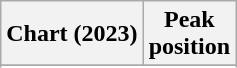<table class="wikitable sortable plainrowheaders" style="text-align:center">
<tr>
<th scope="col">Chart (2023)</th>
<th scope="col">Peak<br> position</th>
</tr>
<tr>
</tr>
<tr>
</tr>
</table>
